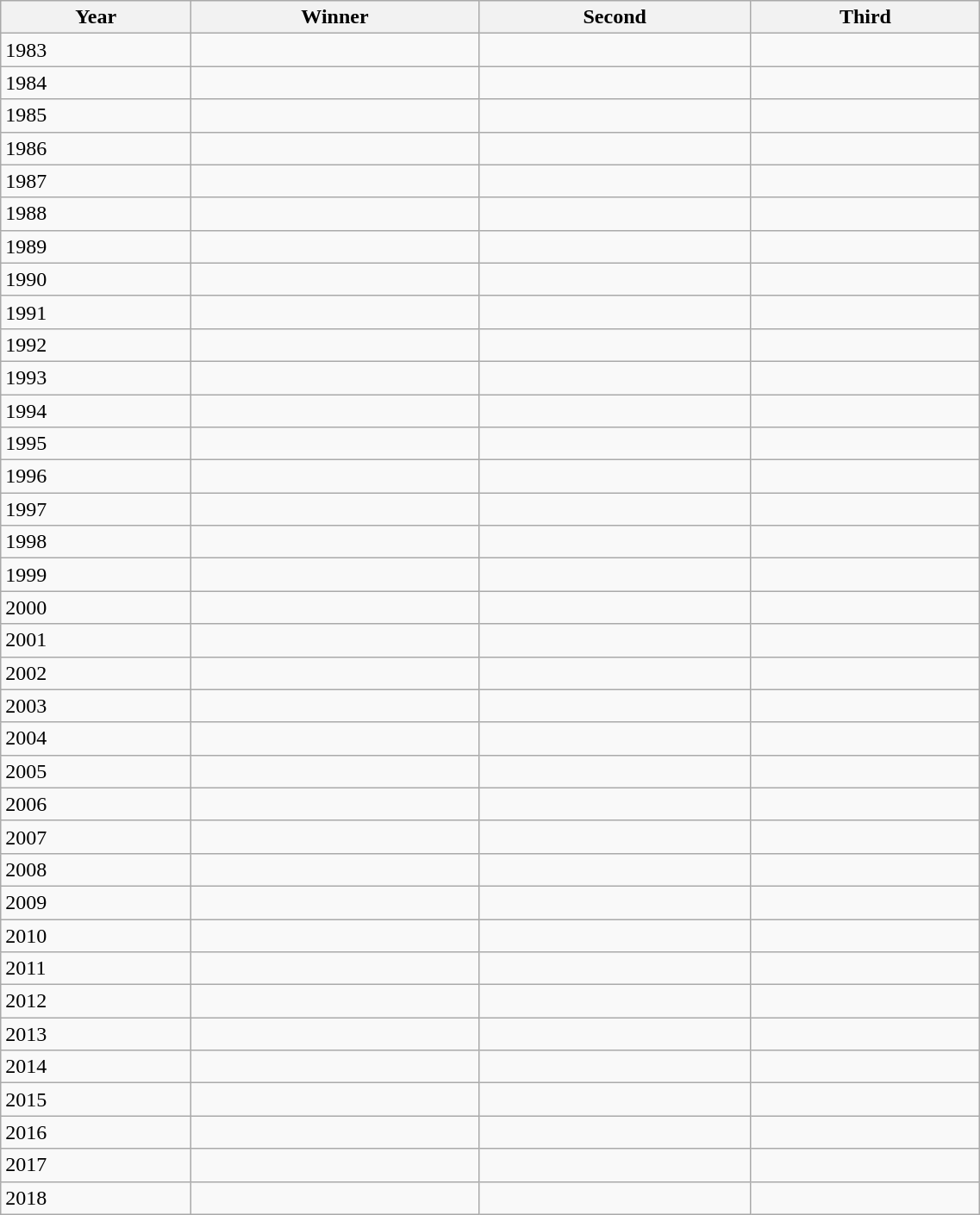<table class="wikitable" style="font-size:100%" width=60%>
<tr>
<th>Year</th>
<th>Winner</th>
<th>Second</th>
<th>Third</th>
</tr>
<tr>
<td>1983</td>
<td></td>
<td></td>
<td></td>
</tr>
<tr>
<td>1984</td>
<td></td>
<td></td>
<td></td>
</tr>
<tr>
<td>1985</td>
<td></td>
<td></td>
<td></td>
</tr>
<tr>
<td>1986</td>
<td></td>
<td></td>
<td></td>
</tr>
<tr>
<td>1987</td>
<td></td>
<td></td>
<td></td>
</tr>
<tr>
<td>1988</td>
<td></td>
<td></td>
<td></td>
</tr>
<tr>
<td>1989</td>
<td></td>
<td></td>
<td></td>
</tr>
<tr>
<td>1990</td>
<td></td>
<td></td>
<td></td>
</tr>
<tr>
<td>1991</td>
<td></td>
<td></td>
<td></td>
</tr>
<tr>
<td>1992</td>
<td></td>
<td></td>
<td></td>
</tr>
<tr>
<td>1993</td>
<td></td>
<td></td>
<td></td>
</tr>
<tr>
<td>1994</td>
<td></td>
<td></td>
<td></td>
</tr>
<tr>
<td>1995</td>
<td></td>
<td></td>
<td></td>
</tr>
<tr>
<td>1996</td>
<td></td>
<td></td>
<td></td>
</tr>
<tr>
<td>1997</td>
<td></td>
<td></td>
<td></td>
</tr>
<tr>
<td>1998</td>
<td></td>
<td></td>
<td></td>
</tr>
<tr>
<td>1999</td>
<td></td>
<td></td>
<td></td>
</tr>
<tr>
<td>2000</td>
<td></td>
<td></td>
<td></td>
</tr>
<tr>
<td>2001</td>
<td></td>
<td></td>
<td></td>
</tr>
<tr>
<td>2002</td>
<td></td>
<td></td>
<td></td>
</tr>
<tr>
<td>2003</td>
<td></td>
<td></td>
<td></td>
</tr>
<tr>
<td>2004</td>
<td></td>
<td></td>
<td></td>
</tr>
<tr>
<td>2005</td>
<td></td>
<td></td>
<td></td>
</tr>
<tr>
<td>2006</td>
<td></td>
<td></td>
<td></td>
</tr>
<tr>
<td>2007</td>
<td></td>
<td></td>
<td></td>
</tr>
<tr>
<td>2008</td>
<td></td>
<td></td>
<td></td>
</tr>
<tr>
<td>2009</td>
<td></td>
<td></td>
<td></td>
</tr>
<tr>
<td>2010</td>
<td></td>
<td></td>
<td></td>
</tr>
<tr>
<td>2011</td>
<td></td>
<td></td>
<td></td>
</tr>
<tr>
<td>2012</td>
<td></td>
<td></td>
<td></td>
</tr>
<tr>
<td>2013</td>
<td></td>
<td></td>
<td></td>
</tr>
<tr>
<td>2014</td>
<td></td>
<td></td>
<td></td>
</tr>
<tr>
<td>2015</td>
<td></td>
<td></td>
<td></td>
</tr>
<tr>
<td>2016</td>
<td></td>
<td></td>
<td></td>
</tr>
<tr>
<td>2017</td>
<td></td>
<td></td>
<td></td>
</tr>
<tr>
<td>2018</td>
<td></td>
<td></td>
<td></td>
</tr>
</table>
